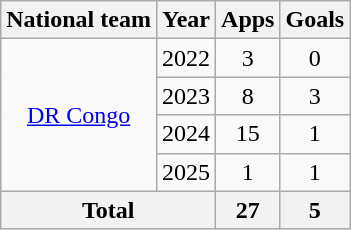<table class="wikitable" style="text-align:center">
<tr>
<th>National team</th>
<th>Year</th>
<th>Apps</th>
<th>Goals</th>
</tr>
<tr>
<td rowspan="4"><a href='#'>DR Congo</a></td>
<td>2022</td>
<td>3</td>
<td>0</td>
</tr>
<tr>
<td>2023</td>
<td>8</td>
<td>3</td>
</tr>
<tr>
<td>2024</td>
<td>15</td>
<td>1</td>
</tr>
<tr>
<td>2025</td>
<td>1</td>
<td>1</td>
</tr>
<tr>
<th colspan="2">Total</th>
<th>27</th>
<th>5</th>
</tr>
</table>
